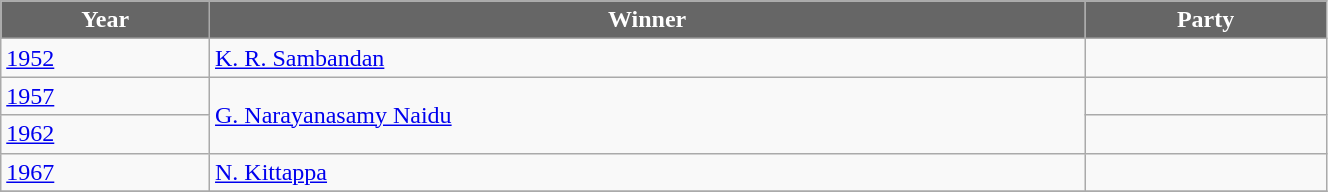<table class="wikitable" width="70%">
<tr>
<th style="background-color:#666666; color:white">Year</th>
<th style="background-color:#666666; color:white">Winner</th>
<th style="background-color:#666666; color:white" colspan="2">Party</th>
</tr>
<tr>
<td><a href='#'>1952</a></td>
<td><a href='#'>K. R. Sambandan</a></td>
<td></td>
</tr>
<tr>
<td><a href='#'>1957</a></td>
<td rowspan=2><a href='#'>G. Narayanasamy Naidu</a></td>
<td></td>
</tr>
<tr>
<td><a href='#'>1962</a></td>
</tr>
<tr>
<td><a href='#'>1967</a></td>
<td><a href='#'>N. Kittappa</a></td>
<td></td>
</tr>
<tr>
</tr>
</table>
